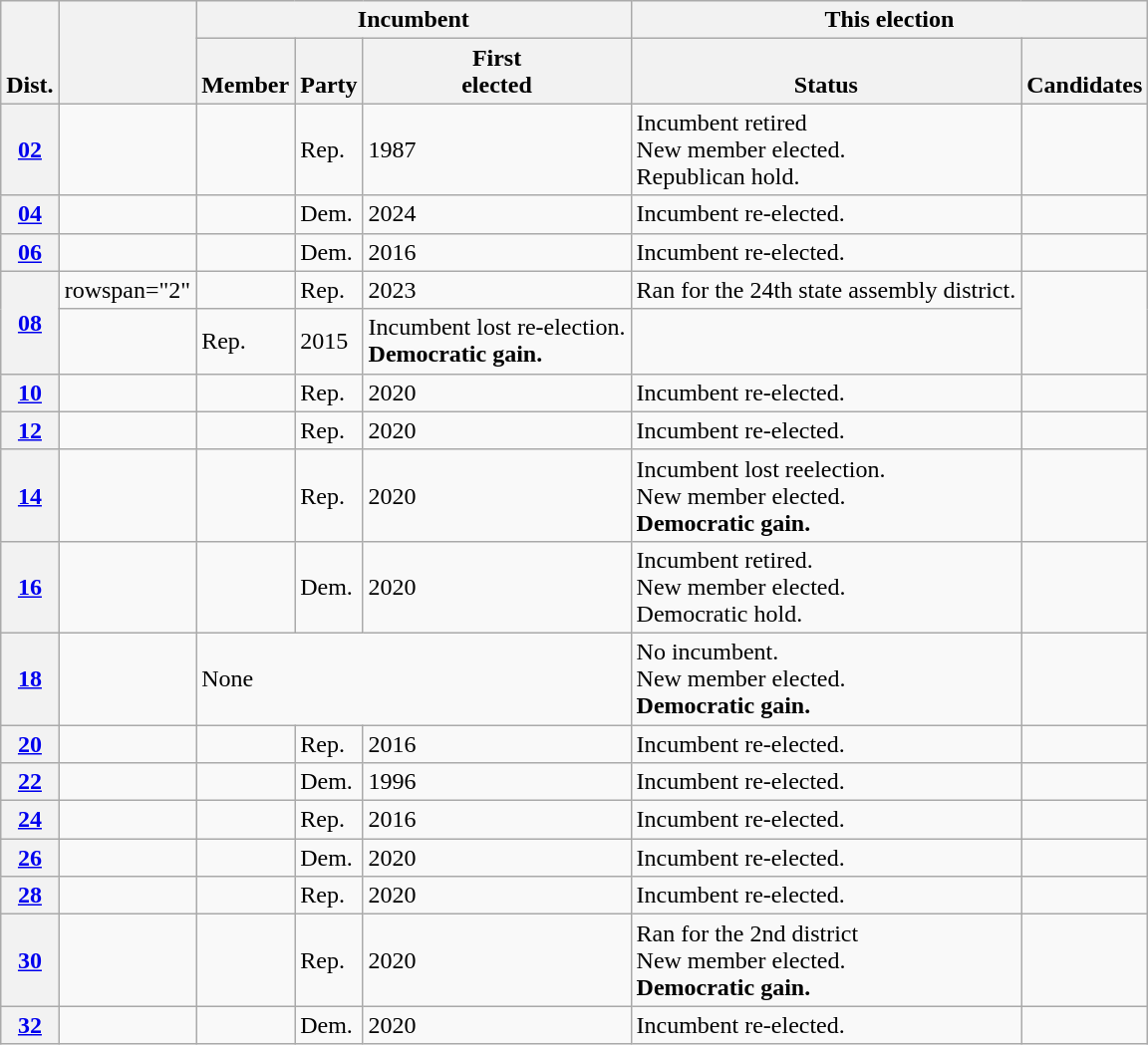<table class="wikitable sortable">
<tr valign="bottom">
<th colspan="1" rowspan="2">Dist.</th>
<th rowspan="2"></th>
<th colspan="3">Incumbent</th>
<th colspan="2">This election</th>
</tr>
<tr valign="bottom">
<th>Member</th>
<th>Party</th>
<th>First<br>elected</th>
<th>Status</th>
<th>Candidates</th>
</tr>
<tr>
<th><a href='#'>02</a></th>
<td></td>
<td><br></td>
<td>Rep.</td>
<td>1987 </td>
<td>Incumbent retired<br>New member elected.<br>Republican hold.</td>
<td></td>
</tr>
<tr>
<th><a href='#'>04</a></th>
<td></td>
<td></td>
<td>Dem.</td>
<td>2024 </td>
<td>Incumbent re-elected.</td>
<td></td>
</tr>
<tr>
<th><a href='#'>06</a></th>
<td></td>
<td></td>
<td>Dem.</td>
<td>2016</td>
<td>Incumbent re-elected.</td>
<td></td>
</tr>
<tr>
<th rowspan="2"><a href='#'>08</a></th>
<td>rowspan="2" </td>
<td></td>
<td>Rep.</td>
<td>2023 </td>
<td>Ran for the 24th state assembly district.</td>
<td rowspan="2"></td>
</tr>
<tr>
<td><br></td>
<td>Rep.</td>
<td>2015 </td>
<td>Incumbent lost re-election.<br><strong>Democratic gain.</strong></td>
</tr>
<tr>
<th><a href='#'>10</a></th>
<td></td>
<td></td>
<td>Rep.</td>
<td>2020</td>
<td>Incumbent re-elected.</td>
<td></td>
</tr>
<tr>
<th><a href='#'>12</a></th>
<td></td>
<td></td>
<td>Rep.</td>
<td>2020</td>
<td>Incumbent re-elected.</td>
<td></td>
</tr>
<tr>
<th><a href='#'>14</a></th>
<td></td>
<td><br></td>
<td>Rep.</td>
<td>2020</td>
<td>Incumbent lost reelection.<br>New member elected.<br><strong>Democratic gain.</strong></td>
<td></td>
</tr>
<tr>
<th><a href='#'>16</a></th>
<td></td>
<td><br></td>
<td>Dem.</td>
<td>2020</td>
<td>Incumbent retired.<br>New member elected.<br>Democratic hold.</td>
<td></td>
</tr>
<tr>
<th><a href='#'>18</a></th>
<td></td>
<td colspan="3">None </td>
<td>No incumbent.<br>New member elected.<br><strong>Democratic gain.</strong></td>
<td></td>
</tr>
<tr>
<th><a href='#'>20</a></th>
<td></td>
<td><br></td>
<td>Rep.</td>
<td>2016</td>
<td>Incumbent re-elected.</td>
<td></td>
</tr>
<tr>
<th><a href='#'>22</a></th>
<td></td>
<td></td>
<td>Dem.</td>
<td>1996</td>
<td>Incumbent re-elected.</td>
<td></td>
</tr>
<tr>
<th><a href='#'>24</a></th>
<td></td>
<td></td>
<td>Rep.</td>
<td>2016</td>
<td>Incumbent re-elected.</td>
<td></td>
</tr>
<tr>
<th><a href='#'>26</a></th>
<td></td>
<td></td>
<td>Dem.</td>
<td>2020</td>
<td>Incumbent re-elected.</td>
<td></td>
</tr>
<tr>
<th><a href='#'>28</a></th>
<td></td>
<td><br></td>
<td>Rep.</td>
<td>2020</td>
<td>Incumbent re-elected.</td>
<td></td>
</tr>
<tr>
<th><a href='#'>30</a></th>
<td></td>
<td></td>
<td>Rep.</td>
<td>2020</td>
<td>Ran for the 2nd district<br>New member elected.<br><strong>Democratic gain.</strong></td>
<td></td>
</tr>
<tr>
<th><a href='#'>32</a></th>
<td></td>
<td></td>
<td>Dem.</td>
<td>2020</td>
<td>Incumbent re-elected.</td>
<td></td>
</tr>
</table>
